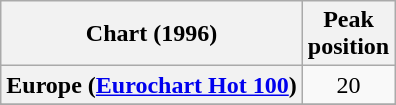<table class="wikitable sortable plainrowheaders" style="text-align:center">
<tr>
<th>Chart (1996)</th>
<th>Peak<br>position</th>
</tr>
<tr>
<th scope="row">Europe (<a href='#'>Eurochart Hot 100</a>)</th>
<td>20</td>
</tr>
<tr>
</tr>
<tr>
</tr>
</table>
